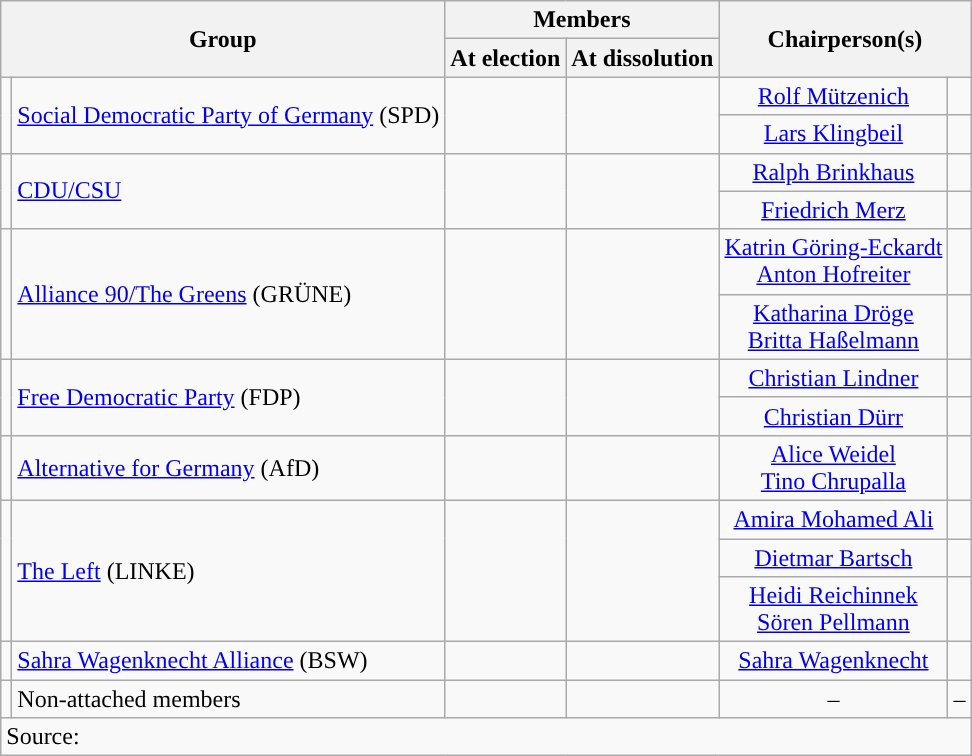<table class=wikitable style="text-align:center">
<tr>
<th rowspan=2 colspan=2>Group</th>
<th colspan=2>Members</th>
<th rowspan=2 colspan=2>Chairperson(s)</th>
</tr>
<tr>
<th>At election</th>
<th>At dissolution</th>
</tr>
<tr>
<td rowspan=2 style="background:"></td>
<td rowspan=2 align=left><a href='#'>Social Democratic Party of Germany</a> (SPD)</td>
<td rowspan=2></td>
<td rowspan=2></td>
<td><a href='#'>Rolf Mützenich</a></td>
<td></td>
</tr>
<tr>
<td><a href='#'>Lars Klingbeil</a></td>
<td></td>
</tr>
<tr>
<td rowspan=2 style="background:"></td>
<td rowspan=2 align=left><a href='#'>CDU/CSU</a></td>
<td rowspan=2></td>
<td rowspan=2></td>
<td><a href='#'>Ralph Brinkhaus</a></td>
<td></td>
</tr>
<tr>
<td><a href='#'>Friedrich Merz</a></td>
<td></td>
</tr>
<tr>
<td rowspan=2 style="background:"></td>
<td rowspan=2 align=left><a href='#'>Alliance 90/The Greens</a> (GRÜNE)</td>
<td rowspan=2></td>
<td rowspan=2></td>
<td><a href='#'>Katrin Göring-Eckardt</a><br><a href='#'>Anton Hofreiter</a></td>
<td></td>
</tr>
<tr>
<td><a href='#'>Katharina Dröge</a><br><a href='#'>Britta Haßelmann</a></td>
<td></td>
</tr>
<tr>
<td rowspan=2 style="background:"></td>
<td rowspan=2 align=left><a href='#'>Free Democratic Party</a> (FDP)</td>
<td rowspan=2></td>
<td rowspan=2></td>
<td><a href='#'>Christian Lindner</a></td>
<td></td>
</tr>
<tr>
<td><a href='#'>Christian Dürr</a></td>
<td></td>
</tr>
<tr>
<td style="background:"></td>
<td align=left><a href='#'>Alternative for Germany</a> (AfD)</td>
<td></td>
<td></td>
<td><a href='#'>Alice Weidel</a><br><a href='#'>Tino Chrupalla</a></td>
<td></td>
</tr>
<tr>
<td rowspan=3 style="background:"></td>
<td rowspan=3 align=left><a href='#'>The Left</a> (LINKE)</td>
<td rowspan=3></td>
<td rowspan=3></td>
<td><a href='#'>Amira Mohamed Ali</a></td>
<td></td>
</tr>
<tr>
<td><a href='#'>Dietmar Bartsch</a></td>
<td></td>
</tr>
<tr>
<td><a href='#'>Heidi Reichinnek</a><br><a href='#'>Sören Pellmann</a></td>
<td></td>
</tr>
<tr>
<td style="background:"></td>
<td align=left><a href='#'>Sahra Wagenknecht Alliance</a> (BSW)</td>
<td></td>
<td></td>
<td><a href='#'>Sahra Wagenknecht</a></td>
<td></td>
</tr>
<tr>
<td style="background:"></td>
<td align=left>Non-attached members</td>
<td></td>
<td></td>
<td>–</td>
<td>–</td>
</tr>
<tr>
<td align=left colspan=6>Source: </td>
</tr>
</table>
